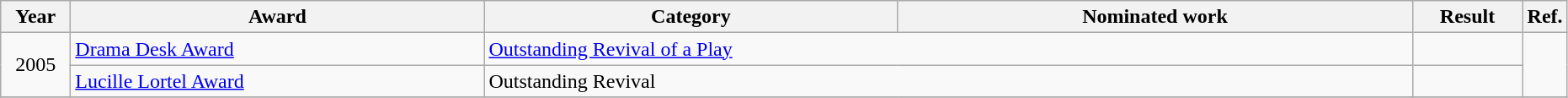<table class=wikitable>
<tr>
<th scope="col" style="width:3em;">Year</th>
<th scope="col" style="width:20em;">Award</th>
<th scope="col" style="width:20em;">Category</th>
<th scope="col" style="width:25em;">Nominated work</th>
<th scope="col" style="width:5em;">Result</th>
<th>Ref.</th>
</tr>
<tr>
<td style="text-align:center;", rowspan=2>2005</td>
<td><a href='#'>Drama Desk Award</a></td>
<td colspan=2><a href='#'>Outstanding Revival of a Play</a></td>
<td></td>
<td rowspan=2></td>
</tr>
<tr>
<td><a href='#'>Lucille Lortel Award</a></td>
<td colspan=2>Outstanding Revival</td>
<td></td>
</tr>
<tr>
</tr>
</table>
